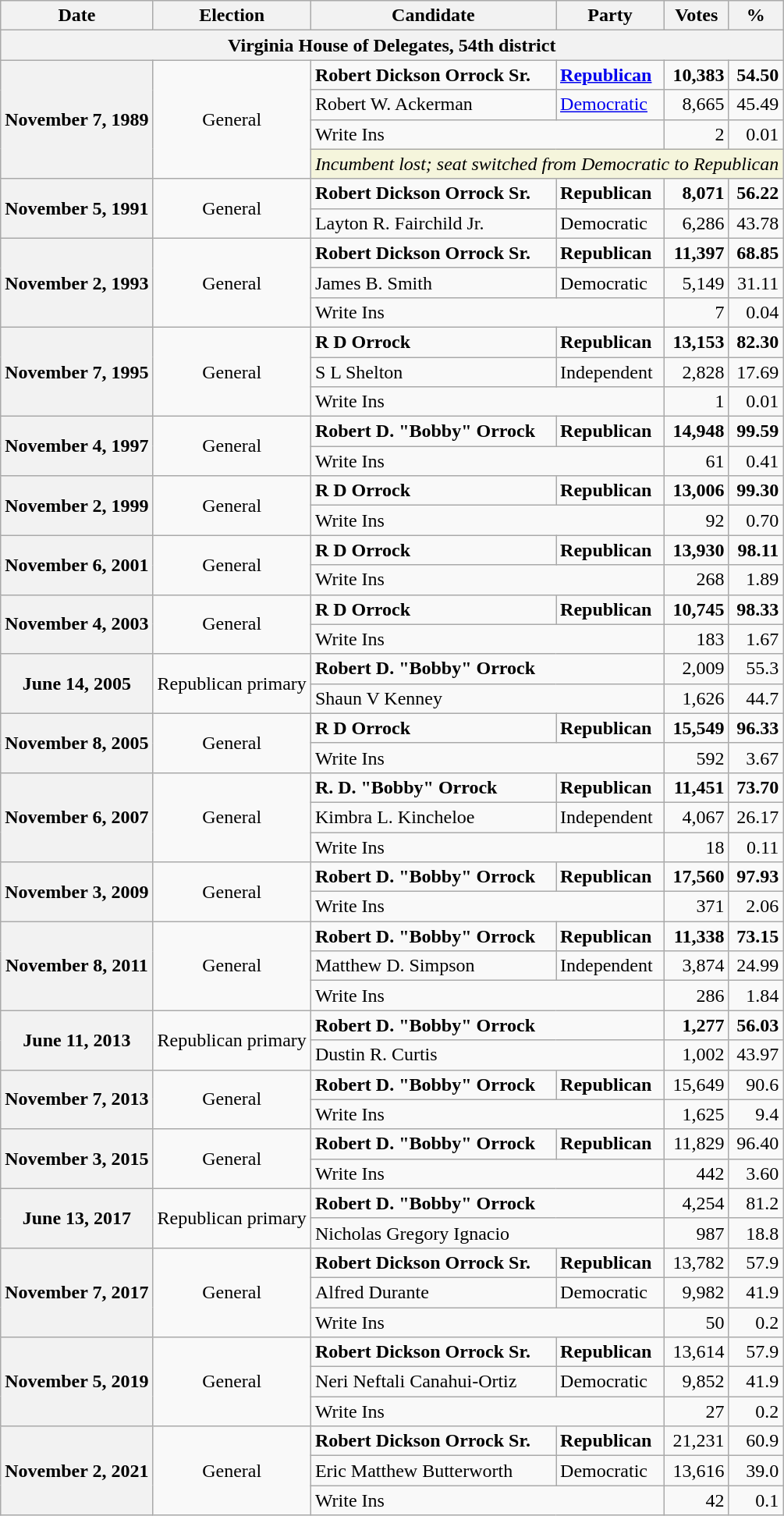<table class="wikitable">
<tr>
<th>Date</th>
<th>Election</th>
<th>Candidate</th>
<th>Party</th>
<th>Votes</th>
<th>%</th>
</tr>
<tr>
<th colspan="6">Virginia House of Delegates, 54th district</th>
</tr>
<tr>
<th rowspan="4">November 7, 1989</th>
<td rowspan="4" align="center">General</td>
<td><strong>Robert Dickson Orrock Sr.</strong></td>
<td><strong><a href='#'>Republican</a></strong></td>
<td align="right"><strong>10,383</strong></td>
<td align="right"><strong>54.50</strong></td>
</tr>
<tr>
<td>Robert W. Ackerman</td>
<td><a href='#'>Democratic</a></td>
<td align="right">8,665</td>
<td align="right">45.49</td>
</tr>
<tr>
<td colspan="2">Write Ins</td>
<td align="right">2</td>
<td align="right">0.01</td>
</tr>
<tr>
<td colspan="4" style="background:Beige"><em>Incumbent lost; seat switched from Democratic to Republican</em></td>
</tr>
<tr>
<th rowspan="2">November 5, 1991</th>
<td rowspan="2" align="center">General</td>
<td><strong>Robert Dickson Orrock Sr.</strong></td>
<td><strong>Republican</strong></td>
<td align="right"><strong>8,071</strong></td>
<td align="right"><strong>56.22</strong></td>
</tr>
<tr>
<td>Layton R. Fairchild Jr.</td>
<td>Democratic</td>
<td align="right">6,286</td>
<td align="right">43.78</td>
</tr>
<tr>
<th rowspan="3">November 2, 1993</th>
<td rowspan="3" align="center">General</td>
<td><strong>Robert Dickson Orrock Sr.</strong></td>
<td><strong>Republican</strong></td>
<td align="right"><strong>11,397</strong></td>
<td align="right"><strong>68.85</strong></td>
</tr>
<tr>
<td>James B. Smith</td>
<td>Democratic</td>
<td align="right">5,149</td>
<td align="right">31.11</td>
</tr>
<tr>
<td colspan="2">Write Ins</td>
<td align="right">7</td>
<td align="right">0.04</td>
</tr>
<tr>
<th rowspan="3">November 7, 1995</th>
<td rowspan="3" align="center">General</td>
<td><strong>R D Orrock</strong></td>
<td><strong>Republican</strong></td>
<td align="right"><strong>13,153</strong></td>
<td align="right"><strong>82.30</strong></td>
</tr>
<tr>
<td>S L Shelton</td>
<td>Independent</td>
<td align="right">2,828</td>
<td align="right">17.69</td>
</tr>
<tr>
<td colspan="2">Write Ins</td>
<td align="right">1</td>
<td align="right">0.01</td>
</tr>
<tr>
<th rowspan="2">November 4, 1997</th>
<td rowspan="2" align="center">General</td>
<td><strong>Robert D. "Bobby" Orrock</strong></td>
<td><strong>Republican</strong></td>
<td align="right"><strong>14,948</strong></td>
<td align="right"><strong>99.59</strong></td>
</tr>
<tr>
<td colspan="2">Write Ins</td>
<td align="right">61</td>
<td align="right">0.41</td>
</tr>
<tr>
<th rowspan="2">November 2, 1999</th>
<td rowspan="2" align="center">General</td>
<td><strong>R D Orrock</strong></td>
<td><strong>Republican</strong></td>
<td align="right"><strong>13,006</strong></td>
<td align="right"><strong>99.30</strong></td>
</tr>
<tr>
<td colspan="2">Write Ins</td>
<td align="right">92</td>
<td align="right">0.70</td>
</tr>
<tr>
<th rowspan="2">November 6, 2001</th>
<td rowspan="2" align="center">General</td>
<td><strong>R D Orrock</strong></td>
<td><strong>Republican</strong></td>
<td align="right"><strong>13,930</strong></td>
<td align="right"><strong>98.11</strong></td>
</tr>
<tr>
<td colspan="2">Write Ins</td>
<td align="right">268</td>
<td align="right">1.89</td>
</tr>
<tr>
<th rowspan="2">November 4, 2003</th>
<td rowspan="2" align="center">General</td>
<td><strong>R D Orrock</strong></td>
<td><strong>Republican</strong></td>
<td align="right"><strong>10,745</strong></td>
<td align="right"><strong>98.33</strong></td>
</tr>
<tr>
<td colspan="2">Write Ins</td>
<td align="right">183</td>
<td align="right">1.67</td>
</tr>
<tr>
<th rowspan="2">June 14, 2005</th>
<td rowspan="2" align="center" >Republican primary</td>
<td colspan="2"><strong>Robert D. "Bobby" Orrock</strong></td>
<td align="right">2,009</td>
<td align="right">55.3</td>
</tr>
<tr>
<td colspan="2">Shaun V Kenney</td>
<td align="right">1,626</td>
<td align="right">44.7</td>
</tr>
<tr>
<th rowspan="2">November 8, 2005</th>
<td rowspan="2" align="center">General</td>
<td><strong>R D Orrock</strong></td>
<td><strong>Republican</strong></td>
<td align="right"><strong>15,549</strong></td>
<td align="right"><strong>96.33</strong></td>
</tr>
<tr>
<td colspan="2">Write Ins</td>
<td align="right">592</td>
<td align="right">3.67</td>
</tr>
<tr>
<th rowspan="3">November 6, 2007</th>
<td rowspan="3" align="center">General</td>
<td><strong>R. D. "Bobby" Orrock</strong></td>
<td><strong>Republican</strong></td>
<td align="right"><strong>11,451</strong></td>
<td align="right"><strong>73.70</strong></td>
</tr>
<tr>
<td>Kimbra L. Kincheloe</td>
<td>Independent</td>
<td align="right">4,067</td>
<td align="right">26.17</td>
</tr>
<tr>
<td colspan="2">Write Ins</td>
<td align="right">18</td>
<td align="right">0.11</td>
</tr>
<tr>
<th rowspan="2">November 3, 2009</th>
<td rowspan="2" align="center">General</td>
<td><strong>Robert D. "Bobby" Orrock</strong></td>
<td><strong>Republican</strong></td>
<td align="right"><strong>17,560</strong></td>
<td align="right"><strong>97.93</strong></td>
</tr>
<tr>
<td colspan="2">Write Ins</td>
<td align="right">371</td>
<td align="right">2.06</td>
</tr>
<tr>
<th rowspan="3">November 8, 2011</th>
<td rowspan="3" align="center">General</td>
<td><strong>Robert D. "Bobby" Orrock</strong></td>
<td><strong>Republican</strong></td>
<td align="right"><strong>11,338</strong></td>
<td align="right"><strong>73.15</strong></td>
</tr>
<tr>
<td>Matthew D. Simpson</td>
<td>Independent</td>
<td align="right">3,874</td>
<td align="right">24.99</td>
</tr>
<tr>
<td colspan="2">Write Ins</td>
<td align="right">286</td>
<td align="right">1.84</td>
</tr>
<tr>
<th rowspan="2">June 11, 2013</th>
<td rowspan="2" align="center" >Republican primary</td>
<td colspan="2"><strong>Robert D. "Bobby" Orrock</strong></td>
<td align="right"><strong>1,277</strong></td>
<td align="right"><strong>56.03</strong></td>
</tr>
<tr>
<td colspan="2">Dustin R. Curtis</td>
<td align="right">1,002</td>
<td align="right">43.97</td>
</tr>
<tr>
<th rowspan="2">November 7, 2013</th>
<td rowspan="2" align="center">General</td>
<td><strong>Robert D. "Bobby" Orrock</strong></td>
<td><strong>Republican</strong></td>
<td align="right">15,649</td>
<td align="right">90.6</td>
</tr>
<tr>
<td colspan="2">Write Ins</td>
<td align="right">1,625</td>
<td align="right">9.4</td>
</tr>
<tr>
<th rowspan="2">November 3, 2015</th>
<td rowspan="2" align="center">General</td>
<td><strong>Robert D. "Bobby" Orrock</strong></td>
<td><strong>Republican</strong></td>
<td align="right">11,829</td>
<td align="right">96.40</td>
</tr>
<tr>
<td colspan="2">Write Ins</td>
<td align="right">442</td>
<td align="right">3.60</td>
</tr>
<tr>
<th rowspan="2">June 13, 2017</th>
<td rowspan="2" align="center" >Republican primary</td>
<td colspan="2"><strong>Robert D. "Bobby" Orrock</strong></td>
<td align="right">4,254</td>
<td align="right">81.2</td>
</tr>
<tr>
<td colspan="2">Nicholas Gregory Ignacio</td>
<td align="right">987</td>
<td align="right">18.8</td>
</tr>
<tr>
<th rowspan="3">November 7, 2017</th>
<td rowspan="3" align="center">General</td>
<td><strong>Robert Dickson Orrock Sr.</strong></td>
<td><strong>Republican</strong></td>
<td align="right">13,782</td>
<td align="right">57.9</td>
</tr>
<tr>
<td>Alfred Durante</td>
<td>Democratic</td>
<td align="right">9,982</td>
<td align="right">41.9</td>
</tr>
<tr>
<td colspan="2">Write Ins</td>
<td align="right">50</td>
<td align="right">0.2</td>
</tr>
<tr>
<th rowspan="3">November 5, 2019</th>
<td rowspan="3" align="center">General</td>
<td><strong>Robert Dickson Orrock Sr.</strong></td>
<td><strong>Republican</strong></td>
<td align="right">13,614</td>
<td align="right">57.9</td>
</tr>
<tr>
<td>Neri Neftali Canahui-Ortiz</td>
<td>Democratic</td>
<td align="right">9,852</td>
<td align="right">41.9</td>
</tr>
<tr>
<td colspan="2">Write Ins</td>
<td align="right">27</td>
<td align="right">0.2</td>
</tr>
<tr>
<th rowspan="3">November 2, 2021</th>
<td rowspan="3" align="center">General</td>
<td><strong>Robert Dickson Orrock Sr.</strong></td>
<td><strong>Republican</strong></td>
<td align="right">21,231</td>
<td align="right">60.9</td>
</tr>
<tr>
<td>Eric Matthew Butterworth</td>
<td>Democratic</td>
<td align="right">13,616</td>
<td align="right">39.0</td>
</tr>
<tr>
<td colspan="2">Write Ins</td>
<td align="right">42</td>
<td align="right">0.1</td>
</tr>
</table>
